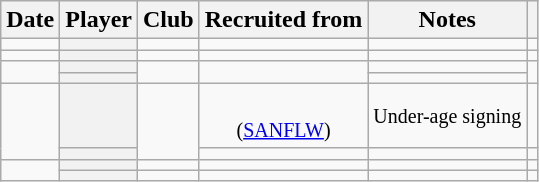<table class="wikitable sortable plainrowheaders" style="text-align:center;">
<tr>
<th scope="col">Date</th>
<th scope="col">Player</th>
<th scope="col">Club</th>
<th scope="col">Recruited from</th>
<th class="unsortable">Notes</th>
<th class="unsortable"></th>
</tr>
<tr>
<td></td>
<th scope="row"></th>
<td></td>
<td></td>
<td></td>
<td></td>
</tr>
<tr>
<td></td>
<th scope="row"></th>
<td></td>
<td></td>
<td></td>
<td></td>
</tr>
<tr>
<td rowspan=2></td>
<th scope="row"></th>
<td rowspan=2></td>
<td rowspan=2></td>
<td></td>
<td rowspan=2></td>
</tr>
<tr>
<th scope="row"></th>
<td></td>
</tr>
<tr>
<td rowspan=2></td>
<th scope="row"></th>
<td rowspan=2></td>
<td><br><small>(<a href='#'>SANFLW</a>)</small></td>
<td><small>Under-age signing</small></td>
<td></td>
</tr>
<tr>
<th scope="row"></th>
<td></td>
<td></td>
<td></td>
</tr>
<tr>
<td rowspan=2></td>
<th scope="row"></th>
<td></td>
<td></td>
<td></td>
<td></td>
</tr>
<tr>
<th scope="row"></th>
<td></td>
<td></td>
<td></td>
<td></td>
</tr>
</table>
